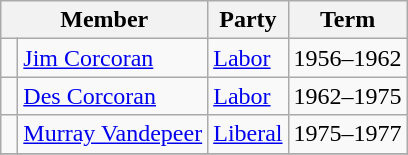<table class="wikitable">
<tr>
<th colspan=2>Member</th>
<th>Party</th>
<th>Term</th>
</tr>
<tr>
<td> </td>
<td><a href='#'>Jim Corcoran</a></td>
<td><a href='#'>Labor</a></td>
<td>1956–1962</td>
</tr>
<tr>
<td> </td>
<td><a href='#'>Des Corcoran</a></td>
<td><a href='#'>Labor</a></td>
<td>1962–1975</td>
</tr>
<tr>
<td> </td>
<td><a href='#'>Murray Vandepeer</a></td>
<td><a href='#'>Liberal</a></td>
<td>1975–1977</td>
</tr>
<tr>
</tr>
</table>
